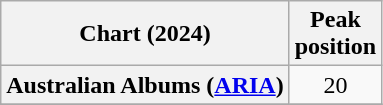<table class="wikitable sortable plainrowheaders" style="text-align:center">
<tr>
<th scope="col">Chart (2024)</th>
<th scope="col">Peak<br>position</th>
</tr>
<tr>
<th scope="row">Australian Albums (<a href='#'>ARIA</a>)</th>
<td>20</td>
</tr>
<tr>
</tr>
</table>
